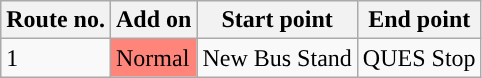<table class="wikitable">
<tr>
<th>Route no.</th>
<th>Add on</th>
<th>Start point</th>
<th>End point</th>
</tr>
<tr>
<td rowspan="2">1</td>
<td style="background:#ff847a">Normal</td>
<td>New Bus Stand</td>
<td>QUES Stop</td>
</tr>
</table>
